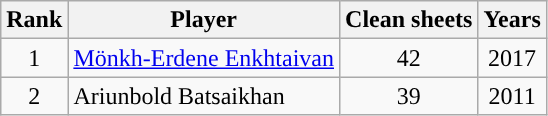<table class=wikitable style="text-align:center;">
<tr>
<th>Rank</th>
<th>Player</th>
<th>Clean sheets</th>
<th>Years</th>
</tr>
<tr>
<td>1</td>
<td align=left> <a href='#'>Mönkh-Erdene Enkhtaivan</a></td>
<td>42</td>
<td>2017</td>
</tr>
<tr>
<td>2</td>
<td align=left> Ariunbold Batsaikhan</td>
<td>39</td>
<td>2011</td>
</tr>
</table>
